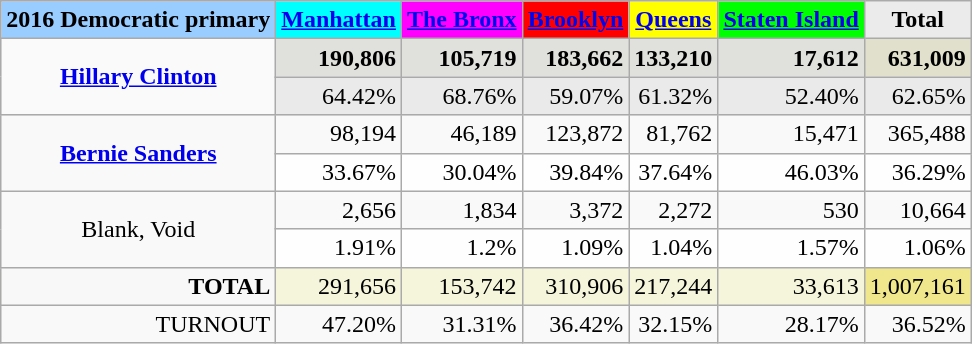<table class="wikitable" style="text-align:right;">
<tr style="text-align:center;">
<td style="background:#99CCFF;"><strong>2016 Democratic primary</strong></td>
<td style="background:aqua;"><strong><a href='#'>Manhattan</a></strong></td>
<td style="background:magenta;"><strong><a href='#'>The Bronx</a></strong></td>
<td style="background:red;"><strong><a href='#'>Brooklyn</a></strong></td>
<td style="background:yellow;"><strong><a href='#'>Queens</a></strong></td>
<td style="background:lime;"><strong><a href='#'>Staten Island</a></strong></td>
<td style="background:#ebebeb;"><strong>Total</strong></td>
</tr>
<tr style="background:#e0e0dd;">
<td rowspan="2" style="background:#fafafa; text-align:center;"><strong><a href='#'>Hillary Clinton</a></strong></td>
<td><strong>190,806</strong></td>
<td><strong>105,719</strong></td>
<td><strong>183,662</strong></td>
<td><strong>133,210</strong></td>
<td><strong>17,612</strong></td>
<td style="background:#e0e0cc;"><strong>631,009</strong></td>
</tr>
<tr style="background:#eaeaea;">
<td>64.42%</td>
<td>68.76%</td>
<td>59.07%</td>
<td>61.32%</td>
<td>52.40%</td>
<td>62.65%</td>
</tr>
<tr>
<td rowspan="2" style="text-align:center;"><strong><a href='#'>Bernie Sanders</a></strong></td>
<td>98,194</td>
<td>46,189</td>
<td>123,872</td>
<td>81,762</td>
<td>15,471</td>
<td>365,488</td>
</tr>
<tr style="background:#fefefe;">
<td>33.67%</td>
<td>30.04%</td>
<td>39.84%</td>
<td>37.64%</td>
<td>46.03%</td>
<td>36.29%</td>
</tr>
<tr>
<td rowspan="2" style="text-align:center;">Blank, Void</td>
<td>2,656</td>
<td>1,834</td>
<td>3,372</td>
<td>2,272</td>
<td>530</td>
<td>10,664</td>
</tr>
<tr style="background:#fefefe;">
<td>1.91%</td>
<td>1.2%</td>
<td>1.09%</td>
<td>1.04%</td>
<td>1.57%</td>
<td>1.06%</td>
</tr>
<tr style="background:beige;">
<td style="background:#f8f8f8;"><strong>TOTAL</strong></td>
<td>291,656</td>
<td>153,742</td>
<td>310,906</td>
<td>217,244</td>
<td>33,613</td>
<td bgcolor="khaki">1,007,161</td>
</tr>
<tr>
<td>TURNOUT</td>
<td>47.20%</td>
<td>31.31%</td>
<td>36.42%</td>
<td>32.15%</td>
<td>28.17%</td>
<td>36.52%</td>
</tr>
</table>
